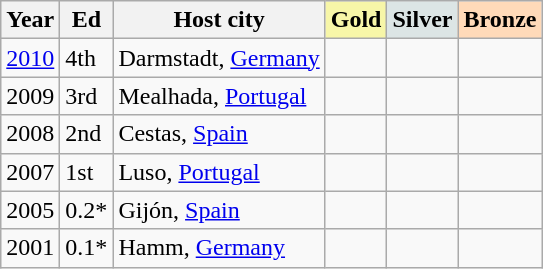<table class="wikitable sortable">
<tr>
<th>Year</th>
<th>Ed</th>
<th>Host city</th>
<th style="background-color: #F7F6A8;"> Gold</th>
<th style="background-color: #DCE5E5;"> Silver</th>
<th style="background-color: #FFDAB9;"> Bronze</th>
</tr>
<tr>
<td><a href='#'>2010</a></td>
<td>4th</td>
<td>Darmstadt, <a href='#'>Germany</a></td>
<td></td>
<td></td>
<td></td>
</tr>
<tr>
<td>2009</td>
<td>3rd</td>
<td>Mealhada, <a href='#'>Portugal</a></td>
<td></td>
<td></td>
<td></td>
</tr>
<tr>
<td>2008</td>
<td>2nd</td>
<td>Cestas, <a href='#'>Spain</a></td>
<td></td>
<td></td>
<td></td>
</tr>
<tr>
<td>2007</td>
<td>1st</td>
<td>Luso, <a href='#'>Portugal</a></td>
<td></td>
<td></td>
<td></td>
</tr>
<tr>
<td>2005</td>
<td>0.2*</td>
<td>Gijón, <a href='#'>Spain</a></td>
<td></td>
<td></td>
<td></td>
</tr>
<tr>
<td>2001</td>
<td>0.1*</td>
<td>Hamm, <a href='#'>Germany</a></td>
<td></td>
<td></td>
<td></td>
</tr>
</table>
